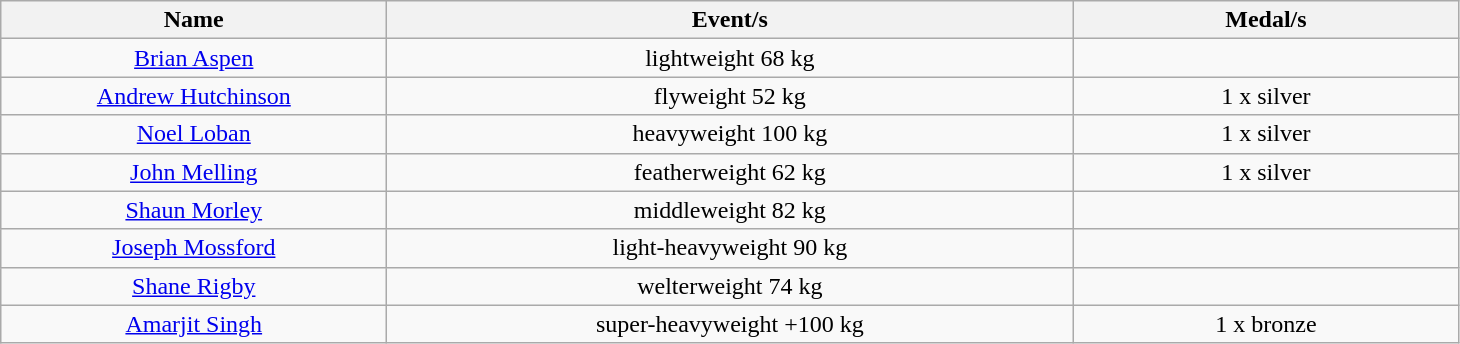<table class="wikitable" style="text-align: center">
<tr>
<th width=250>Name</th>
<th width=450>Event/s</th>
<th width=250>Medal/s</th>
</tr>
<tr>
<td><a href='#'>Brian Aspen</a></td>
<td>lightweight 68 kg</td>
<td></td>
</tr>
<tr>
<td><a href='#'>Andrew Hutchinson</a></td>
<td>flyweight 52 kg</td>
<td>1 x silver</td>
</tr>
<tr>
<td><a href='#'>Noel Loban</a></td>
<td>heavyweight 100 kg</td>
<td>1 x silver</td>
</tr>
<tr>
<td><a href='#'>John Melling</a></td>
<td>featherweight 62 kg</td>
<td>1 x silver</td>
</tr>
<tr>
<td><a href='#'>Shaun Morley</a></td>
<td>middleweight 82 kg</td>
<td></td>
</tr>
<tr>
<td><a href='#'>Joseph Mossford</a></td>
<td>light-heavyweight 90 kg</td>
<td></td>
</tr>
<tr>
<td><a href='#'>Shane Rigby</a></td>
<td>welterweight 74 kg</td>
<td></td>
</tr>
<tr>
<td><a href='#'>Amarjit Singh</a></td>
<td>super-heavyweight +100 kg</td>
<td>1 x bronze</td>
</tr>
</table>
